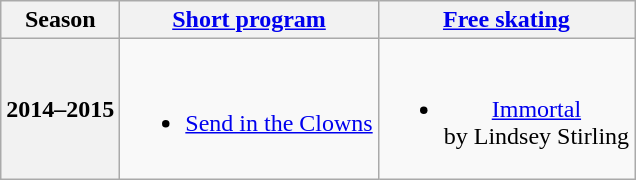<table class="wikitable" style="text-align:center">
<tr>
<th>Season</th>
<th><a href='#'>Short program</a></th>
<th><a href='#'>Free skating</a></th>
</tr>
<tr>
<th>2014–2015</th>
<td><br><ul><li><a href='#'>Send in the Clowns</a></li></ul></td>
<td><br><ul><li><a href='#'>Immortal</a> <br> by Lindsey Stirling</li></ul></td>
</tr>
</table>
